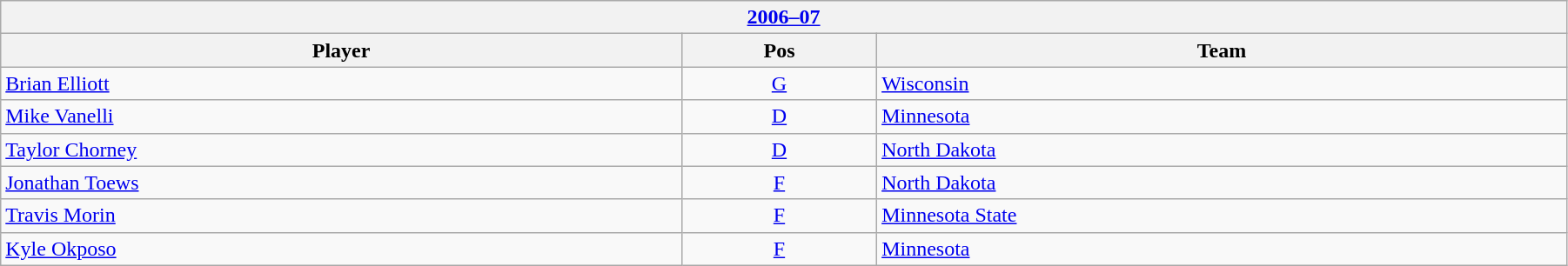<table class="wikitable" width=95%>
<tr>
<th colspan=3><a href='#'>2006–07</a></th>
</tr>
<tr>
<th>Player</th>
<th>Pos</th>
<th>Team</th>
</tr>
<tr>
<td><a href='#'>Brian Elliott</a></td>
<td align=center><a href='#'>G</a></td>
<td><a href='#'>Wisconsin</a></td>
</tr>
<tr>
<td><a href='#'>Mike Vanelli</a></td>
<td align=center><a href='#'>D</a></td>
<td><a href='#'>Minnesota</a></td>
</tr>
<tr>
<td><a href='#'>Taylor Chorney</a></td>
<td align=center><a href='#'>D</a></td>
<td><a href='#'>North Dakota</a></td>
</tr>
<tr>
<td><a href='#'>Jonathan Toews</a></td>
<td align=center><a href='#'>F</a></td>
<td><a href='#'>North Dakota</a></td>
</tr>
<tr>
<td><a href='#'>Travis Morin</a></td>
<td align=center><a href='#'>F</a></td>
<td><a href='#'>Minnesota State</a></td>
</tr>
<tr>
<td><a href='#'>Kyle Okposo</a></td>
<td align=center><a href='#'>F</a></td>
<td><a href='#'>Minnesota</a></td>
</tr>
</table>
